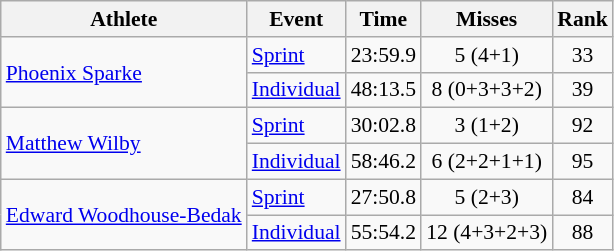<table class="wikitable" style="font-size:90%">
<tr>
<th>Athlete</th>
<th>Event</th>
<th>Time</th>
<th>Misses</th>
<th>Rank</th>
</tr>
<tr align=center>
<td align=left rowspan=2><a href='#'>Phoenix Sparke</a></td>
<td align=left><a href='#'>Sprint</a></td>
<td>23:59.9</td>
<td>5 (4+1)</td>
<td>33</td>
</tr>
<tr align=center>
<td align=left><a href='#'>Individual</a></td>
<td>48:13.5</td>
<td>8 (0+3+3+2)</td>
<td>39</td>
</tr>
<tr align=center>
<td align=left rowspan=2><a href='#'>Matthew Wilby</a></td>
<td align=left><a href='#'>Sprint</a></td>
<td>30:02.8</td>
<td>3 (1+2)</td>
<td>92</td>
</tr>
<tr align=center>
<td align=left><a href='#'>Individual</a></td>
<td>58:46.2</td>
<td>6 (2+2+1+1)</td>
<td>95</td>
</tr>
<tr align=center>
<td align=left rowspan=2><a href='#'>Edward Woodhouse-Bedak</a></td>
<td align=left><a href='#'>Sprint</a></td>
<td>27:50.8</td>
<td>5 (2+3)</td>
<td>84</td>
</tr>
<tr align=center>
<td align=left><a href='#'>Individual</a></td>
<td>55:54.2</td>
<td>12 (4+3+2+3)</td>
<td>88</td>
</tr>
</table>
